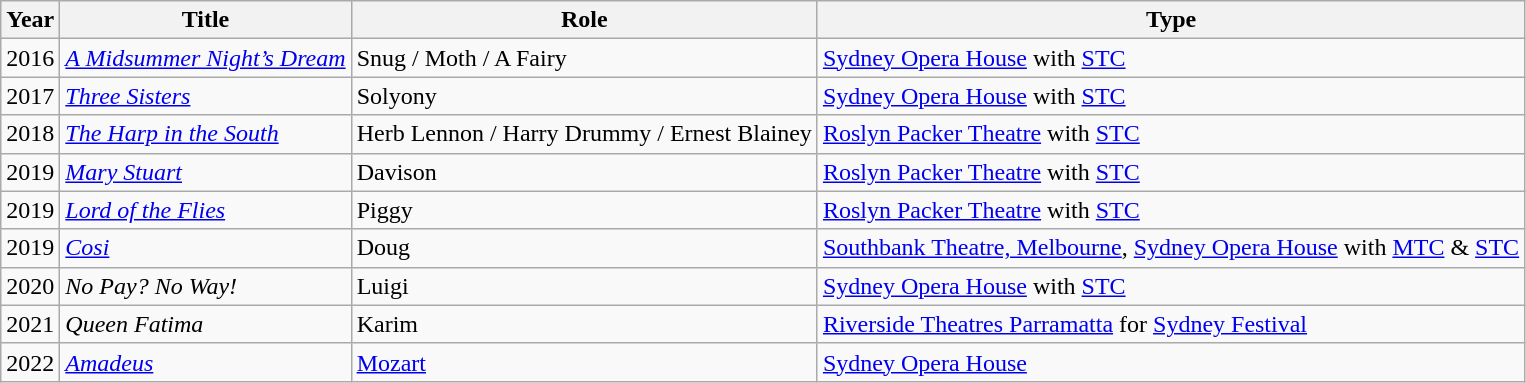<table class="wikitable">
<tr>
<th>Year</th>
<th>Title</th>
<th>Role</th>
<th>Type</th>
</tr>
<tr>
<td>2016</td>
<td><em><a href='#'>A Midsummer Night’s Dream</a></em></td>
<td>Snug / Moth / A Fairy</td>
<td><a href='#'>Sydney Opera House</a> with <a href='#'>STC</a></td>
</tr>
<tr>
<td>2017</td>
<td><em><a href='#'>Three Sisters</a></em></td>
<td>Solyony</td>
<td><a href='#'>Sydney Opera House</a> with <a href='#'>STC</a></td>
</tr>
<tr>
<td>2018</td>
<td><em><a href='#'>The Harp in the South</a></em></td>
<td>Herb Lennon / Harry Drummy / Ernest Blainey</td>
<td><a href='#'>Roslyn Packer Theatre</a> with <a href='#'>STC</a></td>
</tr>
<tr>
<td>2019</td>
<td><em><a href='#'>Mary Stuart</a></em></td>
<td>Davison</td>
<td><a href='#'>Roslyn Packer Theatre</a> with <a href='#'>STC</a></td>
</tr>
<tr>
<td>2019</td>
<td><em><a href='#'>Lord of the Flies</a></em></td>
<td>Piggy</td>
<td><a href='#'>Roslyn Packer Theatre</a> with <a href='#'>STC</a></td>
</tr>
<tr>
<td>2019</td>
<td><em><a href='#'>Cosi</a></em></td>
<td>Doug</td>
<td><a href='#'>Southbank Theatre, Melbourne</a>, <a href='#'>Sydney Opera House</a> with <a href='#'>MTC</a> & <a href='#'>STC</a></td>
</tr>
<tr>
<td>2020</td>
<td><em>No Pay? No Way!</em></td>
<td>Luigi</td>
<td><a href='#'>Sydney Opera House</a> with <a href='#'>STC</a></td>
</tr>
<tr>
<td>2021</td>
<td><em>Queen Fatima</em></td>
<td>Karim</td>
<td><a href='#'>Riverside Theatres Parramatta</a> for <a href='#'>Sydney Festival</a></td>
</tr>
<tr>
<td>2022</td>
<td><em><a href='#'>Amadeus</a></em></td>
<td><a href='#'>Mozart</a></td>
<td><a href='#'>Sydney Opera House</a></td>
</tr>
</table>
